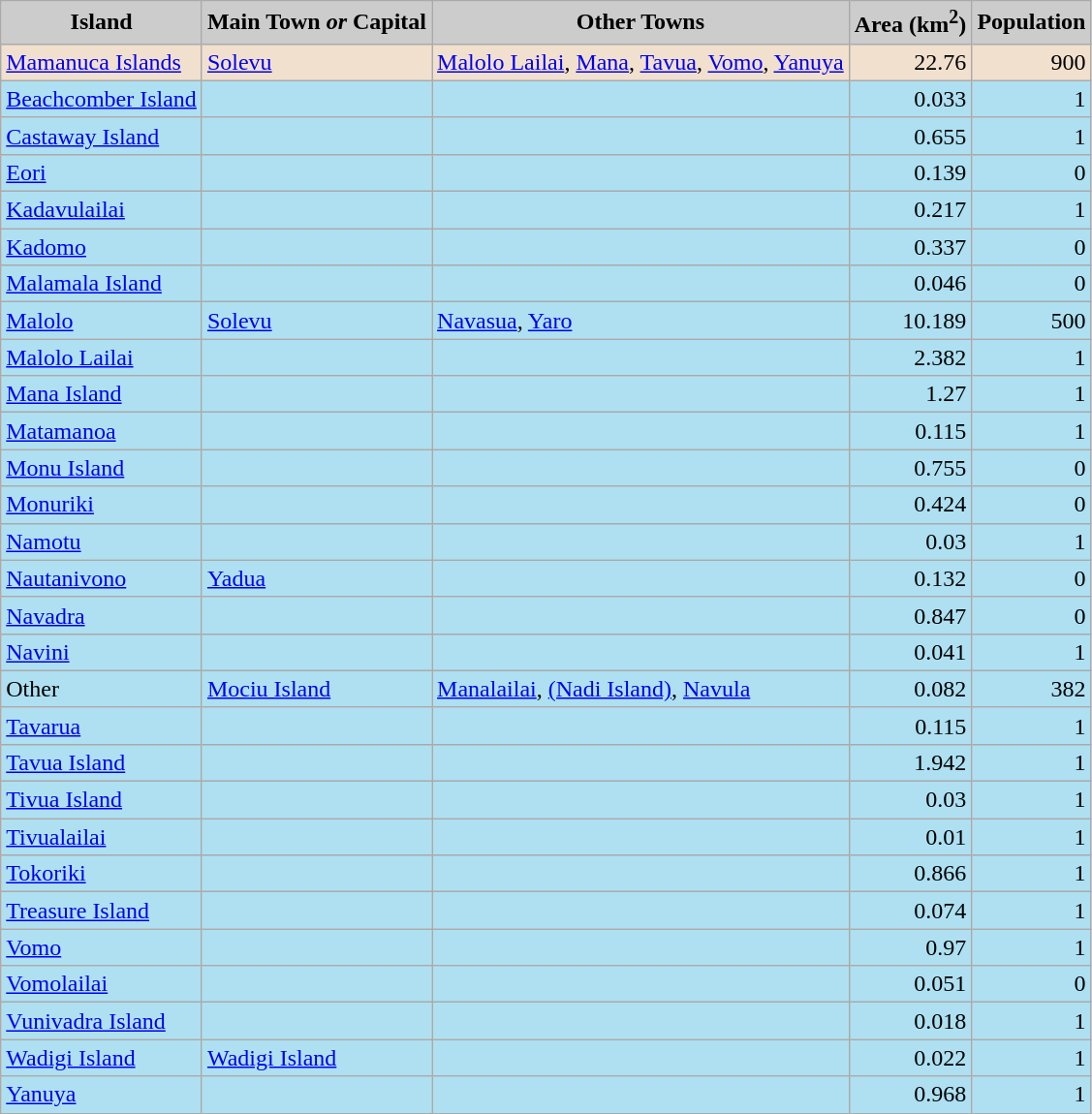<table class="wikitable sortable">
<tr>
<th style="background: #CCC;" class="unsortable">Island</th>
<th style="background: #CCC;" class="unsortable">Main Town <em>or</em> Capital</th>
<th style="background: #CCC;" class="unsortable">Other Towns</th>
<th style="background: #CCC;">Area (km<sup>2</sup>)</th>
<th style="background: #CCC;">Population</th>
</tr>
<tr style="background:#F2E0CE;">
<td><a href='#'>Mamanuca Islands</a></td>
<td><a href='#'>Solevu</a></td>
<td><a href='#'>Malolo Lailai</a>, <a href='#'>Mana</a>, <a href='#'>Tavua</a>, <a href='#'>Vomo</a>, <a href='#'>Yanuya</a></td>
<td align="right">22.76</td>
<td align="right">900</td>
</tr>
<tr style="background:#AEE0F2;">
<td><a href='#'>Beachcomber Island</a></td>
<td></td>
<td></td>
<td align="right">0.033</td>
<td align="right">1</td>
</tr>
<tr style="background:#AEE0F2;">
<td><a href='#'>Castaway Island</a></td>
<td></td>
<td></td>
<td align="right">0.655</td>
<td align="right">1</td>
</tr>
<tr style="background:#AEE0F2;">
<td><a href='#'>Eori</a></td>
<td></td>
<td></td>
<td align="right">0.139</td>
<td align="right">0</td>
</tr>
<tr style="background:#AEE0F2;">
<td><a href='#'>Kadavulailai</a></td>
<td></td>
<td></td>
<td align="right">0.217</td>
<td align="right">1</td>
</tr>
<tr style="background:#AEE0F2;">
<td><a href='#'>Kadomo</a></td>
<td></td>
<td></td>
<td align="right">0.337</td>
<td align="right">0</td>
</tr>
<tr style="background:#AEE0F2;">
<td><a href='#'>Malamala Island</a></td>
<td></td>
<td></td>
<td align="right">0.046</td>
<td align="right">0</td>
</tr>
<tr style="background:#AEE0F2;">
<td><a href='#'>Malolo</a></td>
<td><a href='#'>Solevu</a></td>
<td><a href='#'>Navasua</a>, <a href='#'>Yaro</a></td>
<td align="right">10.189</td>
<td align="right">500</td>
</tr>
<tr style="background:#AEE0F2;">
<td><a href='#'>Malolo Lailai</a></td>
<td></td>
<td></td>
<td align="right">2.382</td>
<td align="right">1</td>
</tr>
<tr style="background:#AEE0F2;">
<td><a href='#'>Mana Island</a></td>
<td></td>
<td></td>
<td align="right">1.27</td>
<td align="right">1</td>
</tr>
<tr style="background:#AEE0F2;">
<td><a href='#'>Matamanoa</a></td>
<td></td>
<td></td>
<td align="right">0.115</td>
<td align="right">1</td>
</tr>
<tr style="background:#AEE0F2;">
<td><a href='#'>Monu Island</a></td>
<td></td>
<td></td>
<td align="right">0.755</td>
<td align="right">0</td>
</tr>
<tr style="background:#AEE0F2;">
<td><a href='#'>Monuriki</a></td>
<td></td>
<td></td>
<td align="right">0.424</td>
<td align="right">0</td>
</tr>
<tr style="background:#AEE0F2;">
<td><a href='#'>Namotu</a></td>
<td></td>
<td></td>
<td align="right">0.03</td>
<td align="right">1</td>
</tr>
<tr style="background:#AEE0F2;">
<td><a href='#'>Nautanivono</a></td>
<td><a href='#'>Yadua</a></td>
<td></td>
<td align="right">0.132</td>
<td align="right">0</td>
</tr>
<tr style="background:#AEE0F2;">
<td><a href='#'>Navadra</a></td>
<td></td>
<td></td>
<td align="right">0.847</td>
<td align="right">0</td>
</tr>
<tr style="background:#AEE0F2;">
<td><a href='#'>Navini</a></td>
<td></td>
<td></td>
<td align="right">0.041</td>
<td align="right">1</td>
</tr>
<tr style="background:#AEE0F2;">
<td>Other</td>
<td><a href='#'>Mociu Island</a></td>
<td><a href='#'>Manalailai</a>, <a href='#'>(Nadi Island)</a>, <a href='#'>Navula</a></td>
<td align="right">0.082</td>
<td align="right">382</td>
</tr>
<tr style="background:#AEE0F2;">
<td><a href='#'>Tavarua</a></td>
<td></td>
<td></td>
<td align="right">0.115</td>
<td align="right">1</td>
</tr>
<tr style="background:#AEE0F2;">
<td><a href='#'>Tavua Island</a></td>
<td></td>
<td></td>
<td align="right">1.942</td>
<td align="right">1</td>
</tr>
<tr style="background:#AEE0F2;">
<td><a href='#'>Tivua Island</a></td>
<td></td>
<td></td>
<td align="right">0.03</td>
<td align="right">1</td>
</tr>
<tr style="background:#AEE0F2;">
<td><a href='#'>Tivualailai</a></td>
<td></td>
<td></td>
<td align="right">0.01</td>
<td align="right">1</td>
</tr>
<tr style="background:#AEE0F2;">
<td><a href='#'>Tokoriki</a></td>
<td></td>
<td></td>
<td align="right">0.866</td>
<td align="right">1</td>
</tr>
<tr style="background:#AEE0F2;">
<td><a href='#'>Treasure Island</a></td>
<td></td>
<td></td>
<td align="right">0.074</td>
<td align="right">1</td>
</tr>
<tr style="background:#AEE0F2;">
<td><a href='#'>Vomo</a></td>
<td></td>
<td></td>
<td align="right">0.97</td>
<td align="right">1</td>
</tr>
<tr style="background:#AEE0F2;">
<td><a href='#'>Vomolailai</a></td>
<td></td>
<td></td>
<td align="right">0.051</td>
<td align="right">0</td>
</tr>
<tr style="background:#AEE0F2;">
<td><a href='#'>Vunivadra Island</a></td>
<td></td>
<td></td>
<td align="right">0.018</td>
<td align="right">1</td>
</tr>
<tr style="background:#AEE0F2;">
<td><a href='#'>Wadigi Island</a></td>
<td><a href='#'>Wadigi Island</a></td>
<td></td>
<td align="right">0.022</td>
<td align="right">1</td>
</tr>
<tr style="background:#AEE0F2;">
<td><a href='#'>Yanuya</a></td>
<td></td>
<td></td>
<td align="right">0.968</td>
<td align="right">1</td>
</tr>
</table>
